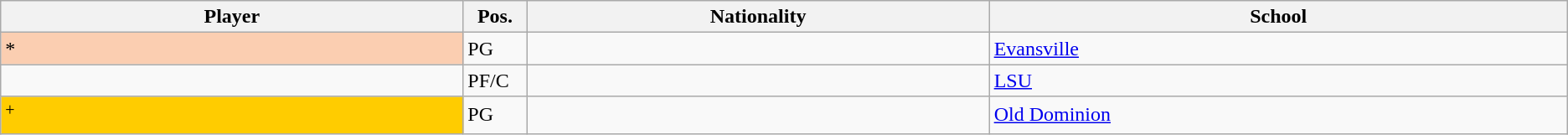<table class="wikitable sortable sortable">
<tr>
<th style="width:16%;">Player</th>
<th style="width:1%;">Pos.</th>
<th style="width:16%;">Nationality</th>
<th style="width:20%;">School</th>
</tr>
<tr>
<td bgcolor="FBCEB1">*</td>
<td>PG</td>
<td></td>
<td><a href='#'>Evansville</a> </td>
</tr>
<tr>
<td></td>
<td>PF/C</td>
<td></td>
<td><a href='#'>LSU</a> </td>
</tr>
<tr>
<td bgcolor="FFCC00"><sup>+</sup></td>
<td>PG</td>
<td></td>
<td><a href='#'>Old Dominion</a> </td>
</tr>
</table>
